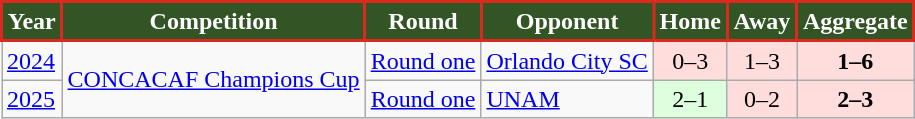<table class="wikitable" style="text-align:center">
<tr>
<th style="background:#335526; color:#fff; border:2px solid #da291d;">Year</th>
<th style="background:#335526; color:#fff; border:2px solid #da291d;">Competition</th>
<th style="background:#335526; color:#fff; border:2px solid #da291d;">Round</th>
<th style="background:#335526; color:#fff; border:2px solid #da291d;">Opponent</th>
<th style="background:#335526; color:#fff; border:2px solid #da291d;">Home</th>
<th style="background:#335526; color:#fff; border:2px solid #da291d;">Away</th>
<th style="background:#335526; color:#fff; border:2px solid #da291d;">Aggregate</th>
</tr>
<tr>
<td style="text-align:left;"><a href='#'>2024</a></td>
<td rowspan=2><a href='#'>CONCACAF Champions Cup</a></td>
<td style="text-align:left;"><a href='#'>Round one</a></td>
<td style="text-align:left;"> <a href='#'>Orlando City SC</a></td>
<td style="background:#fdd;">0–3</td>
<td style="background:#fdd;">1–3</td>
<td style="background:#fdd;"><strong>1–6</strong></td>
</tr>
<tr>
<td style="text-align:left;"><a href='#'>2025</a></td>
<td style="text-align:left;"><a href='#'>Round one</a></td>
<td style="text-align:left;"> <a href='#'>UNAM</a></td>
<td style="background:#dfd;">2–1</td>
<td style="background:#fdd;">0–2</td>
<td style="background:#fdd;"><strong>2–3</strong></td>
</tr>
</table>
